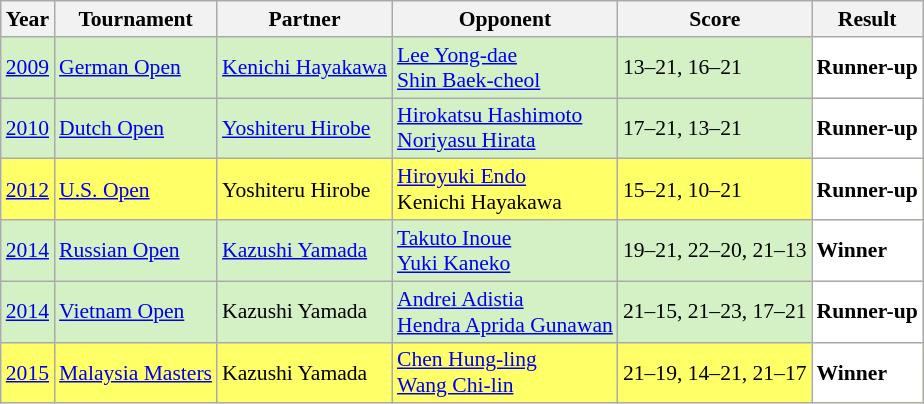<table class="sortable wikitable" style="font-size: 90%;">
<tr>
<th>Year</th>
<th>Tournament</th>
<th>Partner</th>
<th>Opponent</th>
<th>Score</th>
<th>Result</th>
</tr>
<tr style="background:#D4F1C5">
<td align="center"><a href='#'>2009</a></td>
<td align="left"><a href='#'>German Open</a></td>
<td align="left"> <a href='#'>Kenichi Hayakawa</a></td>
<td align="left"> <a href='#'>Lee Yong-dae</a><br> <a href='#'>Shin Baek-cheol</a></td>
<td align="left">13–21, 16–21</td>
<td style="text-align:left; background:white"> <strong>Runner-up</strong></td>
</tr>
<tr style="background:#D4F1C5">
<td align="center"><a href='#'>2010</a></td>
<td align="left"><a href='#'>Dutch Open</a></td>
<td align="left"> <a href='#'>Yoshiteru Hirobe</a></td>
<td align="left"> <a href='#'>Hirokatsu Hashimoto</a><br> <a href='#'>Noriyasu Hirata</a></td>
<td align="left">17–21, 13–21</td>
<td style="text-align:left; background:white"> <strong>Runner-up</strong></td>
</tr>
<tr style="background:#FFFF67">
<td align="center"><a href='#'>2012</a></td>
<td align="left"><a href='#'>U.S. Open</a></td>
<td align="left"> Yoshiteru Hirobe</td>
<td align="left"> <a href='#'>Hiroyuki Endo</a><br> Kenichi Hayakawa</td>
<td align="left">15–21, 10–21</td>
<td style="text-align:left; background:white"> <strong>Runner-up</strong></td>
</tr>
<tr style="background:#D4F1C5">
<td align="center"><a href='#'>2014</a></td>
<td align="left"><a href='#'>Russian Open</a></td>
<td align="left"> <a href='#'>Kazushi Yamada</a></td>
<td align="left"> <a href='#'>Takuto Inoue</a><br> <a href='#'>Yuki Kaneko</a></td>
<td align="left">19–21, 22–20, 21–13</td>
<td style="text-align:left; background:white"> <strong>Winner</strong></td>
</tr>
<tr style="background:#D4F1C5">
<td align="center"><a href='#'>2014</a></td>
<td align="left"><a href='#'>Vietnam Open</a></td>
<td align="left"> Kazushi Yamada</td>
<td align="left"> <a href='#'>Andrei Adistia</a><br> <a href='#'>Hendra Aprida Gunawan</a></td>
<td align="left">21–15, 21–23, 17–21</td>
<td style="text-align:left; background:white"> <strong>Runner-up</strong></td>
</tr>
<tr style="background:#FFFF67">
<td align="center"><a href='#'>2015</a></td>
<td align="left"><a href='#'>Malaysia Masters</a></td>
<td align="left"> Kazushi Yamada</td>
<td align="left"> <a href='#'>Chen Hung-ling</a><br> <a href='#'>Wang Chi-lin</a></td>
<td align="left">21–19, 14–21, 21–17</td>
<td style="text-align:left; background:white"> <strong>Winner</strong></td>
</tr>
</table>
